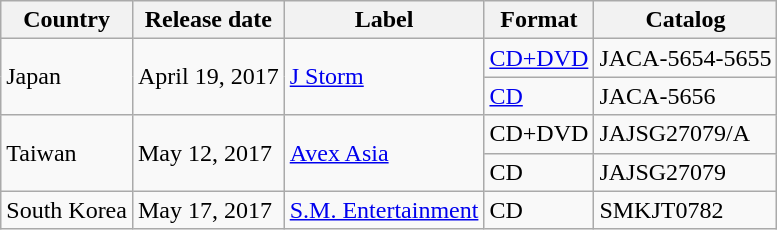<table class="wikitable">
<tr>
<th>Country</th>
<th>Release date</th>
<th>Label</th>
<th>Format</th>
<th>Catalog</th>
</tr>
<tr>
<td rowspan="2">Japan</td>
<td rowspan="2">April 19, 2017</td>
<td rowspan="2"><a href='#'>J Storm</a></td>
<td><a href='#'>CD+DVD</a></td>
<td>JACA-5654-5655</td>
</tr>
<tr>
<td><a href='#'>CD</a></td>
<td>JACA-5656</td>
</tr>
<tr>
<td rowspan="2">Taiwan</td>
<td rowspan="2">May 12, 2017</td>
<td rowspan="2"><a href='#'>Avex Asia</a></td>
<td>CD+DVD</td>
<td>JAJSG27079/A</td>
</tr>
<tr>
<td>CD</td>
<td>JAJSG27079</td>
</tr>
<tr>
<td>South Korea</td>
<td>May 17, 2017</td>
<td><a href='#'>S.M. Entertainment</a></td>
<td>CD</td>
<td>SMKJT0782</td>
</tr>
</table>
